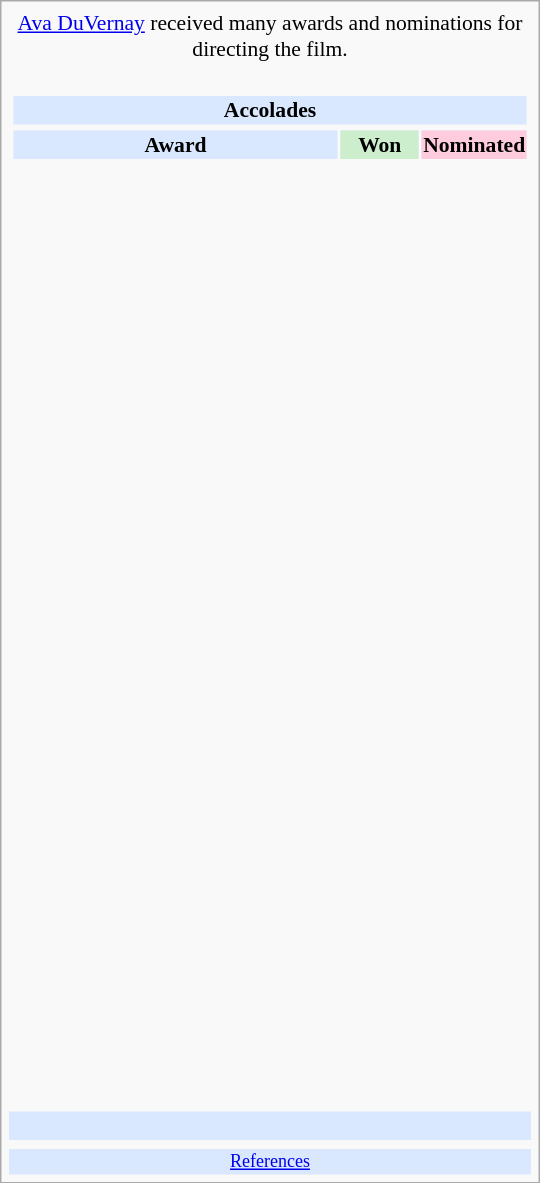<table class="infobox" style="width: 25em; text-align: left; font-size: 90%; vertical-align: middle;">
<tr>
<td colspan="3" style="text-align:center;"> <a href='#'>Ava DuVernay</a> received many awards and nominations for directing the film.</td>
</tr>
<tr>
<td colspan=3><br><table class="collapsible collapsed" width=100%>
<tr>
<th colspan=3 style="background-color: #D9E8FF; text-align: center;">Accolades</th>
</tr>
<tr>
</tr>
<tr style="background:#d9e8ff; text-align:center;">
<td style="text-align:center;"><strong>Award</strong></td>
<td style="text-align:center; background:#cec; text-size:0.9em; width:50px;"><strong>Won</strong></td>
<td style="text-align:center; background:#fcd; text-size:0.9em; width:50px;"><strong>Nominated</strong></td>
</tr>
<tr>
<td style="text-align:center;"><br></td>
<td></td>
<td></td>
</tr>
<tr>
<td style="text-align:center;"><br></td>
<td></td>
<td></td>
</tr>
<tr>
<td style="text-align:center;"><br></td>
<td></td>
<td></td>
</tr>
<tr>
<td style="text-align:center;"><br></td>
<td></td>
<td></td>
</tr>
<tr>
<td style="text-align:center;"><br></td>
<td></td>
<td></td>
</tr>
<tr>
<td style="text-align:center;"><br></td>
<td></td>
<td></td>
</tr>
<tr>
<td style="text-align:center;"><br></td>
<td></td>
<td></td>
</tr>
<tr>
<td style="text-align:center;"><br></td>
<td></td>
<td></td>
</tr>
<tr>
<td style="text-align:center;"><br></td>
<td></td>
<td></td>
</tr>
<tr>
<td style="text-align:center;"><br></td>
<td></td>
<td></td>
</tr>
<tr>
<td style="text-align:center;"><br></td>
<td></td>
<td></td>
</tr>
<tr>
<td style="text-align:center;"><br></td>
<td></td>
<td></td>
</tr>
<tr>
<td style="text-align:center;"><br></td>
<td></td>
<td></td>
</tr>
<tr>
<td style="text-align:center;"><br></td>
<td></td>
<td></td>
</tr>
<tr>
<td style="text-align:center;"><br></td>
<td></td>
<td></td>
</tr>
<tr>
<td style="text-align:center;"><br></td>
<td></td>
<td></td>
</tr>
<tr>
<td style="text-align:center;"><br></td>
<td></td>
<td></td>
</tr>
<tr>
<td style="text-align:center;"><br></td>
<td></td>
<td></td>
</tr>
<tr>
<td style="text-align:center;"><br></td>
<td></td>
<td></td>
</tr>
<tr>
<td style="text-align:center;"><br></td>
<td></td>
<td></td>
</tr>
<tr>
<td style="text-align:center;"><br></td>
<td></td>
<td></td>
</tr>
<tr>
<td style="text-align:center;"><br></td>
<td></td>
<td></td>
</tr>
<tr>
<td style="text-align:center;"><br></td>
<td></td>
<td></td>
</tr>
<tr>
<td style="text-align:center;"><br></td>
<td></td>
<td></td>
</tr>
<tr>
<td style="text-align:center;"><br></td>
<td></td>
<td></td>
</tr>
<tr>
<td style="text-align:center;"><br></td>
<td></td>
<td></td>
</tr>
<tr>
<td style="text-align:center;"><br></td>
<td></td>
<td></td>
</tr>
<tr>
<td style="text-align:center;"><br></td>
<td></td>
<td></td>
</tr>
<tr>
<td style="text-align:center;"><br></td>
<td></td>
<td></td>
</tr>
<tr>
<td style="text-align:center;"><br></td>
<td></td>
<td></td>
</tr>
</table>
</td>
</tr>
<tr style="background:#d9e8ff;">
<td style="text-align:center;" colspan="3"><br></td>
</tr>
<tr>
<td></td>
<td></td>
<td></td>
</tr>
<tr style="background:#d9e8ff;">
<td colspan="3" style="font-size: smaller; text-align:center;"><a href='#'>References</a></td>
</tr>
</table>
